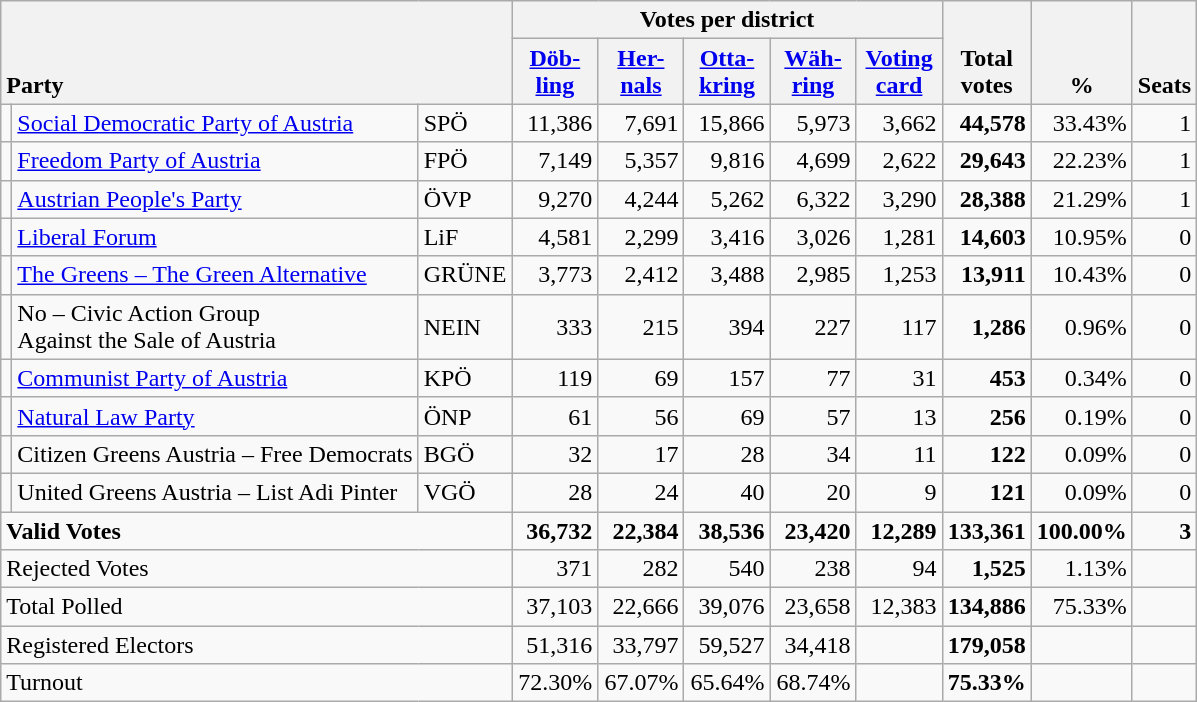<table class="wikitable" border="1" style="text-align:right;">
<tr>
<th style="text-align:left;" valign=bottom rowspan=2 colspan=3>Party</th>
<th colspan=5>Votes per district</th>
<th align=center valign=bottom rowspan=2 width="50">Total<br>votes</th>
<th align=center valign=bottom rowspan=2 width="50">%</th>
<th align=center valign=bottom rowspan=2>Seats</th>
</tr>
<tr>
<th align=center valign=bottom width="50"><a href='#'>Döb-<br>ling</a></th>
<th align=center valign=bottom width="50"><a href='#'>Her-<br>nals</a></th>
<th align=center valign=bottom width="50"><a href='#'>Otta-<br>kring</a></th>
<th align=center valign=bottom width="50"><a href='#'>Wäh-<br>ring</a></th>
<th align=center valign=bottom width="50"><a href='#'>Voting<br>card</a></th>
</tr>
<tr>
<td></td>
<td align=left><a href='#'>Social Democratic Party of Austria</a></td>
<td align=left>SPÖ</td>
<td>11,386</td>
<td>7,691</td>
<td>15,866</td>
<td>5,973</td>
<td>3,662</td>
<td><strong>44,578</strong></td>
<td>33.43%</td>
<td>1</td>
</tr>
<tr>
<td></td>
<td align=left><a href='#'>Freedom Party of Austria</a></td>
<td align=left>FPÖ</td>
<td>7,149</td>
<td>5,357</td>
<td>9,816</td>
<td>4,699</td>
<td>2,622</td>
<td><strong>29,643</strong></td>
<td>22.23%</td>
<td>1</td>
</tr>
<tr>
<td></td>
<td align=left><a href='#'>Austrian People's Party</a></td>
<td align=left>ÖVP</td>
<td>9,270</td>
<td>4,244</td>
<td>5,262</td>
<td>6,322</td>
<td>3,290</td>
<td><strong>28,388</strong></td>
<td>21.29%</td>
<td>1</td>
</tr>
<tr>
<td></td>
<td align=left><a href='#'>Liberal Forum</a></td>
<td align=left>LiF</td>
<td>4,581</td>
<td>2,299</td>
<td>3,416</td>
<td>3,026</td>
<td>1,281</td>
<td><strong>14,603</strong></td>
<td>10.95%</td>
<td>0</td>
</tr>
<tr>
<td></td>
<td align=left style="white-space: nowrap;"><a href='#'>The Greens – The Green Alternative</a></td>
<td align=left>GRÜNE</td>
<td>3,773</td>
<td>2,412</td>
<td>3,488</td>
<td>2,985</td>
<td>1,253</td>
<td><strong>13,911</strong></td>
<td>10.43%</td>
<td>0</td>
</tr>
<tr>
<td></td>
<td align=left>No – Civic Action Group<br>Against the Sale of Austria</td>
<td align=left>NEIN</td>
<td>333</td>
<td>215</td>
<td>394</td>
<td>227</td>
<td>117</td>
<td><strong>1,286</strong></td>
<td>0.96%</td>
<td>0</td>
</tr>
<tr>
<td></td>
<td align=left><a href='#'>Communist Party of Austria</a></td>
<td align=left>KPÖ</td>
<td>119</td>
<td>69</td>
<td>157</td>
<td>77</td>
<td>31</td>
<td><strong>453</strong></td>
<td>0.34%</td>
<td>0</td>
</tr>
<tr>
<td></td>
<td align=left><a href='#'>Natural Law Party</a></td>
<td align=left>ÖNP</td>
<td>61</td>
<td>56</td>
<td>69</td>
<td>57</td>
<td>13</td>
<td><strong>256</strong></td>
<td>0.19%</td>
<td>0</td>
</tr>
<tr>
<td></td>
<td align=left>Citizen Greens Austria – Free Democrats</td>
<td align=left>BGÖ</td>
<td>32</td>
<td>17</td>
<td>28</td>
<td>34</td>
<td>11</td>
<td><strong>122</strong></td>
<td>0.09%</td>
<td>0</td>
</tr>
<tr>
<td></td>
<td align=left>United Greens Austria – List Adi Pinter</td>
<td align=left>VGÖ</td>
<td>28</td>
<td>24</td>
<td>40</td>
<td>20</td>
<td>9</td>
<td><strong>121</strong></td>
<td>0.09%</td>
<td>0</td>
</tr>
<tr style="font-weight:bold">
<td align=left colspan=3>Valid Votes</td>
<td>36,732</td>
<td>22,384</td>
<td>38,536</td>
<td>23,420</td>
<td>12,289</td>
<td>133,361</td>
<td>100.00%</td>
<td>3</td>
</tr>
<tr>
<td align=left colspan=3>Rejected Votes</td>
<td>371</td>
<td>282</td>
<td>540</td>
<td>238</td>
<td>94</td>
<td><strong>1,525</strong></td>
<td>1.13%</td>
<td></td>
</tr>
<tr>
<td align=left colspan=3>Total Polled</td>
<td>37,103</td>
<td>22,666</td>
<td>39,076</td>
<td>23,658</td>
<td>12,383</td>
<td><strong>134,886</strong></td>
<td>75.33%</td>
<td></td>
</tr>
<tr>
<td align=left colspan=3>Registered Electors</td>
<td>51,316</td>
<td>33,797</td>
<td>59,527</td>
<td>34,418</td>
<td></td>
<td><strong>179,058</strong></td>
<td></td>
<td></td>
</tr>
<tr>
<td align=left colspan=3>Turnout</td>
<td>72.30%</td>
<td>67.07%</td>
<td>65.64%</td>
<td>68.74%</td>
<td></td>
<td><strong>75.33%</strong></td>
<td></td>
<td></td>
</tr>
</table>
